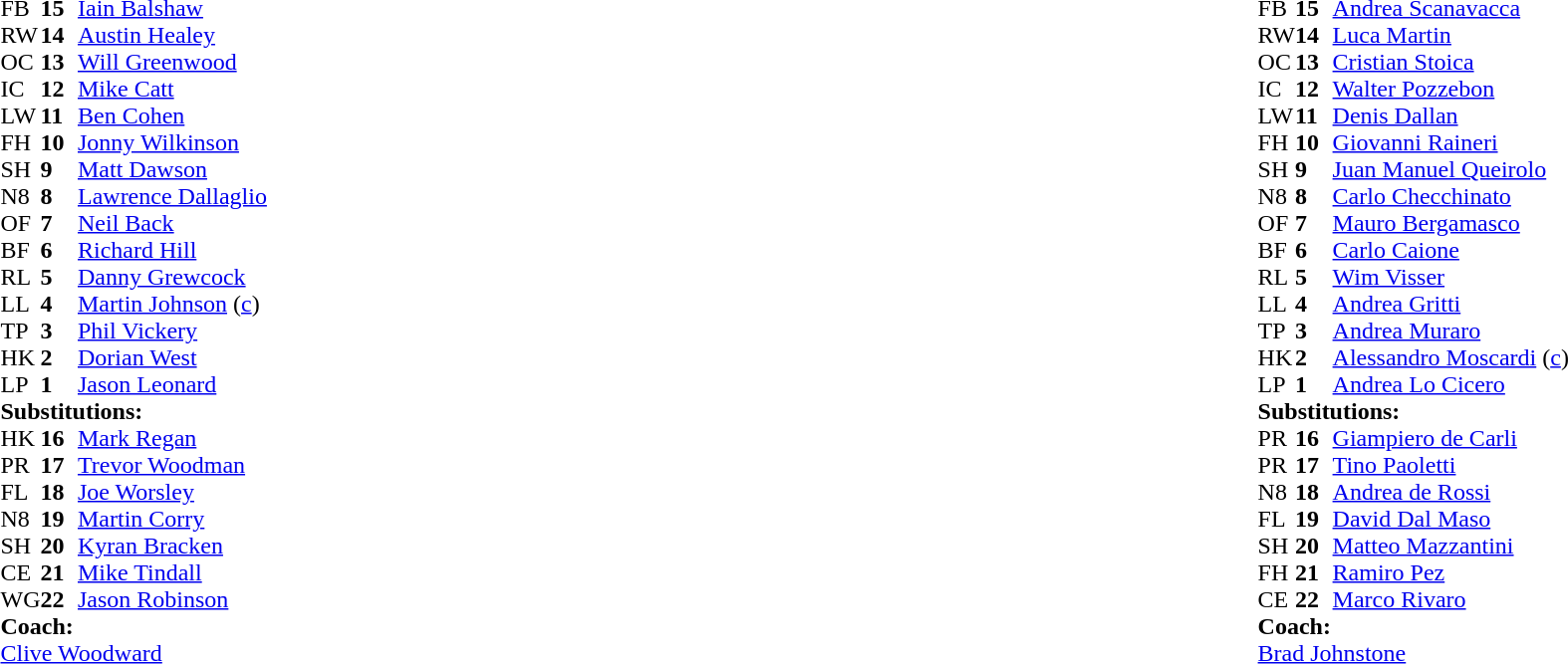<table width="100%">
<tr>
<td style="vertical-align:top" width="50%"><br><table cellspacing="0" cellpadding="0">
<tr>
<th width="25"></th>
<th width="25"></th>
</tr>
<tr>
<td>FB</td>
<td><strong>15</strong></td>
<td><a href='#'>Iain Balshaw</a></td>
</tr>
<tr>
<td>RW</td>
<td><strong>14</strong></td>
<td><a href='#'>Austin Healey</a></td>
</tr>
<tr>
<td>OC</td>
<td><strong>13</strong></td>
<td><a href='#'>Will Greenwood</a></td>
</tr>
<tr>
<td>IC</td>
<td><strong>12</strong></td>
<td><a href='#'>Mike Catt</a></td>
</tr>
<tr>
<td>LW</td>
<td><strong>11</strong></td>
<td><a href='#'>Ben Cohen</a></td>
<td></td>
<td></td>
</tr>
<tr>
<td>FH</td>
<td><strong>10</strong></td>
<td><a href='#'>Jonny Wilkinson</a></td>
</tr>
<tr>
<td>SH</td>
<td><strong>9</strong></td>
<td><a href='#'>Matt Dawson</a></td>
<td></td>
<td></td>
</tr>
<tr>
<td>N8</td>
<td><strong>8</strong></td>
<td><a href='#'>Lawrence Dallaglio</a></td>
</tr>
<tr>
<td>OF</td>
<td><strong>7</strong></td>
<td><a href='#'>Neil Back</a></td>
<td></td>
<td></td>
</tr>
<tr>
<td>BF</td>
<td><strong>6</strong></td>
<td><a href='#'>Richard Hill</a></td>
</tr>
<tr>
<td>RL</td>
<td><strong>5</strong></td>
<td><a href='#'>Danny Grewcock</a></td>
<td></td>
<td></td>
</tr>
<tr>
<td>LL</td>
<td><strong>4</strong></td>
<td><a href='#'>Martin Johnson</a> (<a href='#'>c</a>)</td>
</tr>
<tr>
<td>TP</td>
<td><strong>3</strong></td>
<td><a href='#'>Phil Vickery</a></td>
</tr>
<tr>
<td>HK</td>
<td><strong>2</strong></td>
<td><a href='#'>Dorian West</a></td>
<td></td>
<td></td>
</tr>
<tr>
<td>LP</td>
<td><strong>1</strong></td>
<td><a href='#'>Jason Leonard</a></td>
<td></td>
<td></td>
</tr>
<tr>
<td colspan="3"><strong>Substitutions:</strong></td>
</tr>
<tr>
<td>HK</td>
<td><strong>16</strong></td>
<td><a href='#'>Mark Regan</a></td>
<td></td>
<td></td>
</tr>
<tr>
<td>PR</td>
<td><strong>17</strong></td>
<td><a href='#'>Trevor Woodman</a></td>
<td></td>
<td></td>
</tr>
<tr>
<td>FL</td>
<td><strong>18</strong></td>
<td><a href='#'>Joe Worsley</a></td>
<td></td>
<td></td>
</tr>
<tr>
<td>N8</td>
<td><strong>19</strong></td>
<td><a href='#'>Martin Corry</a></td>
<td></td>
<td></td>
</tr>
<tr>
<td>SH</td>
<td><strong>20</strong></td>
<td><a href='#'>Kyran Bracken</a></td>
<td></td>
<td></td>
</tr>
<tr>
<td>CE</td>
<td><strong>21</strong></td>
<td><a href='#'>Mike Tindall</a></td>
</tr>
<tr>
<td>WG</td>
<td><strong>22</strong></td>
<td><a href='#'>Jason Robinson</a></td>
<td></td>
<td></td>
</tr>
<tr>
<td colspan="3"><strong>Coach:</strong></td>
</tr>
<tr>
<td colspan="3"><a href='#'>Clive Woodward</a></td>
</tr>
</table>
</td>
<td style="vertical-align:top"></td>
<td style="vertical-align:top" width="50%"><br><table cellspacing="0" cellpadding="0" align="center">
<tr>
<th width="25"></th>
<th width="25"></th>
</tr>
<tr>
<td>FB</td>
<td><strong>15</strong></td>
<td><a href='#'>Andrea Scanavacca</a></td>
</tr>
<tr>
<td>RW</td>
<td><strong>14</strong></td>
<td><a href='#'>Luca Martin</a></td>
</tr>
<tr>
<td>OC</td>
<td><strong>13</strong></td>
<td><a href='#'>Cristian Stoica</a></td>
</tr>
<tr>
<td>IC</td>
<td><strong>12</strong></td>
<td><a href='#'>Walter Pozzebon</a></td>
<td></td>
</tr>
<tr>
<td>LW</td>
<td><strong>11</strong></td>
<td><a href='#'>Denis Dallan</a></td>
</tr>
<tr>
<td>FH</td>
<td><strong>10</strong></td>
<td><a href='#'>Giovanni Raineri</a></td>
</tr>
<tr>
<td>SH</td>
<td><strong>9</strong></td>
<td><a href='#'>Juan Manuel Queirolo</a></td>
</tr>
<tr>
<td>N8</td>
<td><strong>8</strong></td>
<td><a href='#'>Carlo Checchinato</a></td>
</tr>
<tr>
<td>OF</td>
<td><strong>7</strong></td>
<td><a href='#'>Mauro Bergamasco</a></td>
</tr>
<tr>
<td>BF</td>
<td><strong>6</strong></td>
<td><a href='#'>Carlo Caione</a></td>
<td></td>
<td></td>
</tr>
<tr>
<td>RL</td>
<td><strong>5</strong></td>
<td><a href='#'>Wim Visser</a></td>
</tr>
<tr>
<td>LL</td>
<td><strong>4</strong></td>
<td><a href='#'>Andrea Gritti</a></td>
</tr>
<tr>
<td>TP</td>
<td><strong>3</strong></td>
<td><a href='#'>Andrea Muraro</a></td>
<td></td>
<td></td>
</tr>
<tr>
<td>HK</td>
<td><strong>2</strong></td>
<td><a href='#'>Alessandro Moscardi</a> (<a href='#'>c</a>)</td>
</tr>
<tr>
<td>LP</td>
<td><strong>1</strong></td>
<td><a href='#'>Andrea Lo Cicero</a></td>
</tr>
<tr>
<td colspan="3"><strong>Substitutions:</strong></td>
</tr>
<tr>
<td>PR</td>
<td><strong>16</strong></td>
<td><a href='#'>Giampiero de Carli</a></td>
<td></td>
<td></td>
</tr>
<tr>
<td>PR</td>
<td><strong>17</strong></td>
<td><a href='#'>Tino Paoletti</a></td>
</tr>
<tr>
<td>N8</td>
<td><strong>18</strong></td>
<td><a href='#'>Andrea de Rossi</a></td>
<td></td>
<td></td>
</tr>
<tr>
<td>FL</td>
<td><strong>19</strong></td>
<td><a href='#'>David Dal Maso</a></td>
</tr>
<tr>
<td>SH</td>
<td><strong>20</strong></td>
<td><a href='#'>Matteo Mazzantini</a></td>
</tr>
<tr>
<td>FH</td>
<td><strong>21</strong></td>
<td><a href='#'>Ramiro Pez</a></td>
</tr>
<tr>
<td>CE</td>
<td><strong>22</strong></td>
<td><a href='#'>Marco Rivaro</a></td>
</tr>
<tr>
<td colspan="3"><strong>Coach:</strong></td>
</tr>
<tr>
<td colspan="3"><a href='#'>Brad Johnstone</a></td>
</tr>
</table>
</td>
</tr>
</table>
